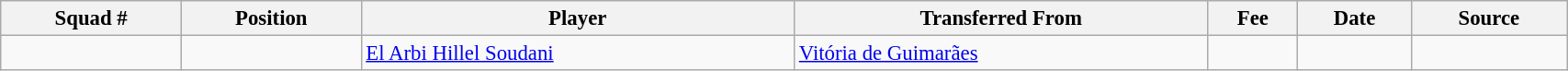<table class="wikitable sortable" style="width:90%; text-align:center; font-size:95%; text-align:left;">
<tr>
<th>Squad #</th>
<th>Position</th>
<th>Player</th>
<th>Transferred From</th>
<th>Fee</th>
<th>Date</th>
<th>Source</th>
</tr>
<tr>
<td></td>
<td></td>
<td> <a href='#'>El Arbi Hillel Soudani</a></td>
<td> <a href='#'>Vitória de Guimarães</a></td>
<td></td>
<td></td>
<td></td>
</tr>
</table>
